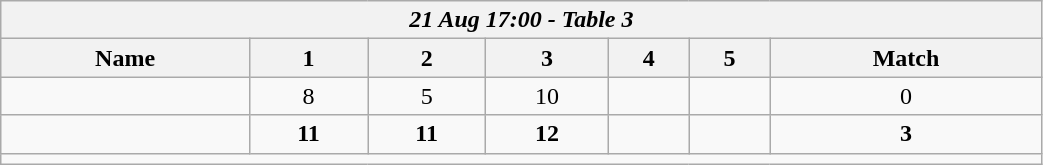<table class=wikitable style="text-align:center; width: 55%">
<tr>
<th colspan=17><em>21 Aug 17:00 - Table 3</em></th>
</tr>
<tr>
<th>Name</th>
<th>1</th>
<th>2</th>
<th>3</th>
<th>4</th>
<th>5</th>
<th>Match</th>
</tr>
<tr>
<td style="text-align:left;"></td>
<td>8</td>
<td>5</td>
<td>10</td>
<td></td>
<td></td>
<td>0</td>
</tr>
<tr>
<td style="text-align:left;"><strong></strong></td>
<td><strong>11</strong></td>
<td><strong>11</strong></td>
<td><strong>12</strong></td>
<td></td>
<td></td>
<td><strong>3</strong></td>
</tr>
<tr>
<td colspan=17></td>
</tr>
</table>
